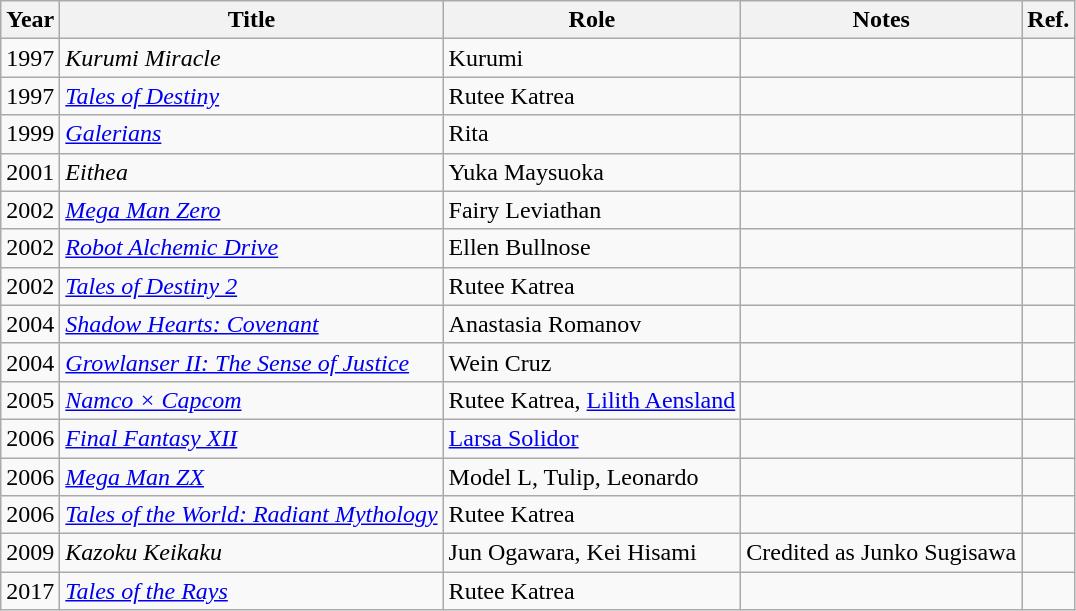<table class="wikitable sortable">
<tr>
<th>Year</th>
<th>Title</th>
<th>Role</th>
<th>Notes</th>
<th>Ref.</th>
</tr>
<tr>
<td>1997</td>
<td><em>Kurumi Miracle</em></td>
<td>Kurumi</td>
<td></td>
<td></td>
</tr>
<tr>
<td>1997</td>
<td><em><a href='#'>Tales of Destiny</a></em></td>
<td>Rutee Katrea</td>
<td></td>
<td></td>
</tr>
<tr>
<td>1999</td>
<td><em><a href='#'>Galerians</a></em></td>
<td>Rita</td>
<td></td>
<td></td>
</tr>
<tr>
<td>2001</td>
<td><em>Eithea</em></td>
<td>Yuka Maysuoka</td>
<td></td>
<td></td>
</tr>
<tr>
<td>2002</td>
<td><em><a href='#'>Mega Man Zero</a></em></td>
<td>Fairy Leviathan</td>
<td></td>
<td></td>
</tr>
<tr>
<td>2002</td>
<td><em><a href='#'>Robot Alchemic Drive</a></em></td>
<td>Ellen Bullnose</td>
<td></td>
<td></td>
</tr>
<tr>
<td>2002</td>
<td><em><a href='#'>Tales of Destiny 2</a></em></td>
<td>Rutee Katrea</td>
<td></td>
<td></td>
</tr>
<tr>
<td>2004</td>
<td><em><a href='#'>Shadow Hearts: Covenant</a></em></td>
<td>Anastasia Romanov</td>
<td></td>
<td></td>
</tr>
<tr>
<td>2004</td>
<td><em><a href='#'>Growlanser II: The Sense of Justice</a></em></td>
<td>Wein Cruz</td>
<td></td>
<td></td>
</tr>
<tr>
<td>2005</td>
<td><em><a href='#'>Namco × Capcom</a></em></td>
<td>Rutee Katrea, <a href='#'>Lilith Aensland</a></td>
<td></td>
<td></td>
</tr>
<tr>
<td>2006</td>
<td><em><a href='#'>Final Fantasy XII</a></em></td>
<td><a href='#'>Larsa Solidor</a></td>
<td></td>
<td></td>
</tr>
<tr>
<td>2006</td>
<td><em><a href='#'>Mega Man ZX</a></em></td>
<td>Model L, Tulip, Leonardo</td>
<td></td>
<td></td>
</tr>
<tr>
<td>2006</td>
<td><em><a href='#'>Tales of the World: Radiant Mythology</a></em></td>
<td>Rutee Katrea</td>
<td></td>
<td></td>
</tr>
<tr>
<td>2009</td>
<td><em>Kazoku Keikaku</em></td>
<td>Jun Ogawara, Kei Hisami</td>
<td>Credited as Junko Sugisawa</td>
<td></td>
</tr>
<tr>
<td>2017</td>
<td><em><a href='#'>Tales of the Rays</a></em></td>
<td>Rutee Katrea</td>
<td></td>
<td></td>
</tr>
</table>
